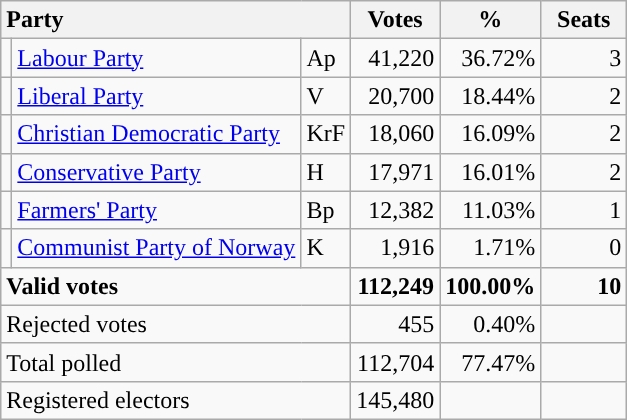<table class="wikitable" border="1" style="text-align:right;">
<tr>
<th style="text-align:left;" colspan=3>Party</th>
<th align=center width="50">Votes</th>
<th align=center width="50">%</th>
<th align=center width="50">Seats</th>
</tr>
<tr>
<td style="color:inherit;background:"></td>
<td align=left><a href='#'>Labour Party</a></td>
<td align=left>Ap</td>
<td>41,220</td>
<td>36.72%</td>
<td>3</td>
</tr>
<tr>
<td style="color:inherit;background:"></td>
<td align=left><a href='#'>Liberal Party</a></td>
<td align=left>V</td>
<td>20,700</td>
<td>18.44%</td>
<td>2</td>
</tr>
<tr>
<td style="color:inherit;background:"></td>
<td align=left><a href='#'>Christian Democratic Party</a></td>
<td align=left>KrF</td>
<td>18,060</td>
<td>16.09%</td>
<td>2</td>
</tr>
<tr>
<td style="color:inherit;background:"></td>
<td align=left><a href='#'>Conservative Party</a></td>
<td align=left>H</td>
<td>17,971</td>
<td>16.01%</td>
<td>2</td>
</tr>
<tr>
<td style="color:inherit;background:"></td>
<td align=left><a href='#'>Farmers' Party</a></td>
<td align=left>Bp</td>
<td>12,382</td>
<td>11.03%</td>
<td>1</td>
</tr>
<tr>
<td style="color:inherit;background:"></td>
<td align=left><a href='#'>Communist Party of Norway</a></td>
<td align=left>K</td>
<td>1,916</td>
<td>1.71%</td>
<td>0</td>
</tr>
<tr style="font-weight:bold">
<td align=left colspan=3>Valid votes</td>
<td>112,249</td>
<td>100.00%</td>
<td>10</td>
</tr>
<tr>
<td align=left colspan=3>Rejected votes</td>
<td>455</td>
<td>0.40%</td>
<td></td>
</tr>
<tr>
<td align=left colspan=3>Total polled</td>
<td>112,704</td>
<td>77.47%</td>
<td></td>
</tr>
<tr>
<td align=left colspan=3>Registered electors</td>
<td>145,480</td>
<td></td>
<td></td>
</tr>
</table>
